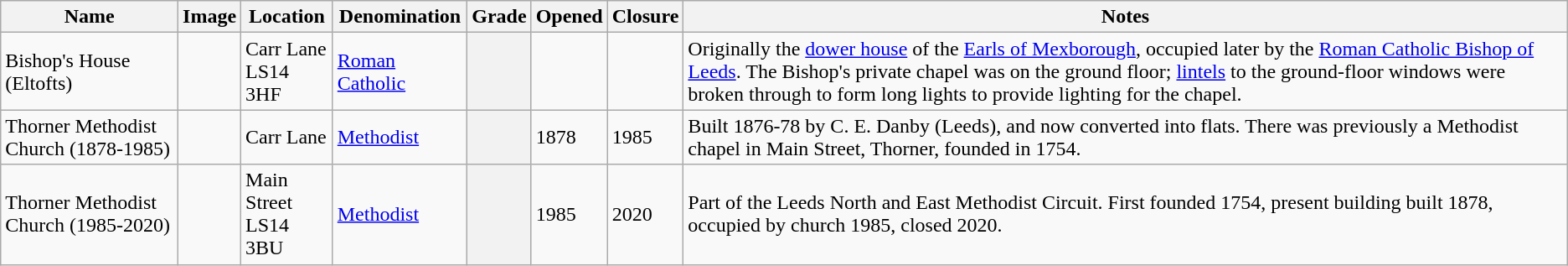<table class="wikitable sortable">
<tr>
<th>Name</th>
<th class="unsortable">Image</th>
<th>Location</th>
<th>Denomination</th>
<th>Grade</th>
<th>Opened</th>
<th>Closure</th>
<th class="unsortable">Notes</th>
</tr>
<tr>
<td>Bishop's House (Eltofts)</td>
<td></td>
<td>Carr Lane<br>LS14 3HF</td>
<td><a href='#'>Roman Catholic</a></td>
<th></th>
<td></td>
<td></td>
<td>Originally the <a href='#'>dower house</a> of the <a href='#'>Earls of Mexborough</a>, occupied later by the <a href='#'>Roman Catholic Bishop of Leeds</a>. The Bishop's private chapel was on the ground floor; <a href='#'>lintels</a> to the ground-floor windows were broken through to form long lights to provide lighting for the chapel.</td>
</tr>
<tr>
<td>Thorner Methodist Church (1878-1985)</td>
<td></td>
<td>Carr Lane</td>
<td><a href='#'>Methodist</a></td>
<th></th>
<td>1878</td>
<td>1985</td>
<td>Built 1876-78 by C. E. Danby (Leeds), and now converted into flats. There was previously a Methodist chapel in Main Street, Thorner, founded in 1754.</td>
</tr>
<tr>
<td>Thorner Methodist Church (1985-2020)</td>
<td></td>
<td>Main Street<br>LS14 3BU</td>
<td><a href='#'>Methodist</a></td>
<th></th>
<td>1985</td>
<td>2020</td>
<td>Part of the Leeds North and East Methodist Circuit. First founded 1754, present building built 1878, occupied by church 1985, closed 2020.</td>
</tr>
</table>
